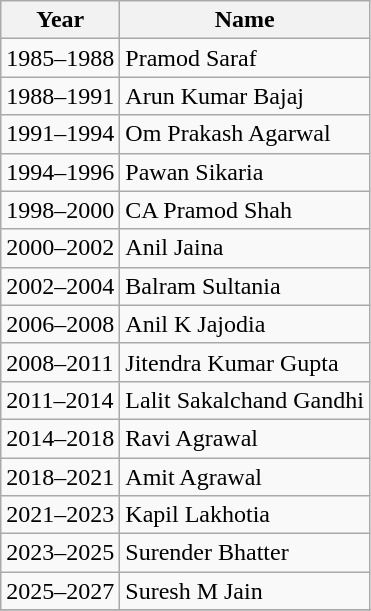<table class="wikitable">
<tr>
<th>Year</th>
<th colspan="2">Name</th>
</tr>
<tr>
<td>1985–1988</td>
<td>Pramod Saraf</td>
</tr>
<tr>
<td>1988–1991</td>
<td>Arun Kumar Bajaj</td>
</tr>
<tr>
<td>1991–1994</td>
<td>Om Prakash Agarwal</td>
</tr>
<tr>
<td>1994–1996</td>
<td>Pawan Sikaria</td>
</tr>
<tr>
<td>1998–2000</td>
<td>CA Pramod Shah</td>
</tr>
<tr>
<td>2000–2002</td>
<td>Anil Jaina</td>
</tr>
<tr>
<td>2002–2004</td>
<td>Balram Sultania</td>
</tr>
<tr>
<td>2006–2008</td>
<td>Anil K Jajodia</td>
</tr>
<tr>
<td>2008–2011</td>
<td>Jitendra Kumar Gupta</td>
</tr>
<tr>
<td>2011–2014</td>
<td>Lalit Sakalchand Gandhi</td>
</tr>
<tr>
<td>2014–2018</td>
<td>Ravi Agrawal</td>
</tr>
<tr>
<td>2018–2021</td>
<td>Amit Agrawal</td>
</tr>
<tr>
<td>2021–2023</td>
<td>Kapil Lakhotia</td>
</tr>
<tr>
<td>2023–2025</td>
<td>Surender Bhatter</td>
</tr>
<tr>
<td>2025–2027</td>
<td>Suresh M Jain</td>
</tr>
<tr>
</tr>
</table>
